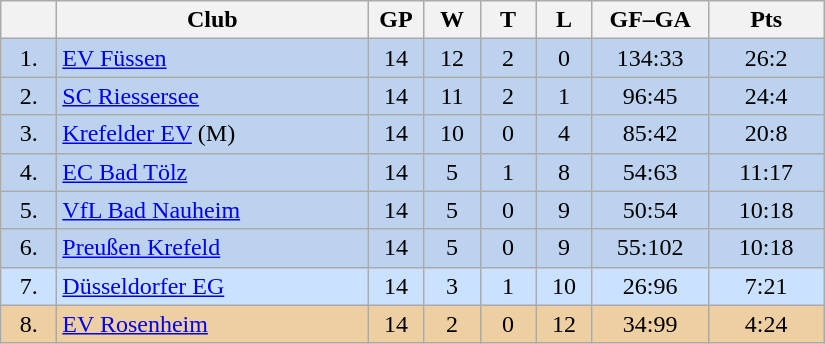<table class="wikitable">
<tr>
<th width="30"></th>
<th width="200">Club</th>
<th width="30">GP</th>
<th width="30">W</th>
<th width="30">T</th>
<th width="30">L</th>
<th width="70">GF–GA</th>
<th width="70">Pts</th>
</tr>
<tr bgcolor="#BCD2EE" align="center">
<td>1.</td>
<td align="left"><a href='#'>EV Füssen</a></td>
<td>14</td>
<td>12</td>
<td>2</td>
<td>0</td>
<td>134:33</td>
<td>26:2</td>
</tr>
<tr bgcolor=#BCD2EE align="center">
<td>2.</td>
<td align="left"><a href='#'>SC Riessersee</a></td>
<td>14</td>
<td>11</td>
<td>2</td>
<td>1</td>
<td>96:45</td>
<td>24:4</td>
</tr>
<tr bgcolor=#BCD2EE align="center">
<td>3.</td>
<td align="left"><a href='#'>Krefelder EV</a> (M)</td>
<td>14</td>
<td>10</td>
<td>0</td>
<td>4</td>
<td>85:42</td>
<td>20:8</td>
</tr>
<tr bgcolor=#BCD2EE align="center">
<td>4.</td>
<td align="left"><a href='#'>EC Bad Tölz</a></td>
<td>14</td>
<td>5</td>
<td>1</td>
<td>8</td>
<td>54:63</td>
<td>11:17</td>
</tr>
<tr bgcolor=#BCD2EE align="center">
<td>5.</td>
<td align="left"><a href='#'>VfL Bad Nauheim</a></td>
<td>14</td>
<td>5</td>
<td>0</td>
<td>9</td>
<td>50:54</td>
<td>10:18</td>
</tr>
<tr bgcolor=#BCD2EE align="center">
<td>6.</td>
<td align="left"><a href='#'>Preußen Krefeld</a></td>
<td>14</td>
<td>5</td>
<td>0</td>
<td>9</td>
<td>55:102</td>
<td>10:18</td>
</tr>
<tr bgcolor=#CAE1FF align="center">
<td>7.</td>
<td align="left"><a href='#'>Düsseldorfer EG</a></td>
<td>14</td>
<td>3</td>
<td>1</td>
<td>10</td>
<td>26:96</td>
<td>7:21</td>
</tr>
<tr bgcolor=#EECFA1 align="center">
<td>8.</td>
<td align="left"><a href='#'>EV Rosenheim</a></td>
<td>14</td>
<td>2</td>
<td>0</td>
<td>12</td>
<td>34:99</td>
<td>4:24</td>
</tr>
</table>
